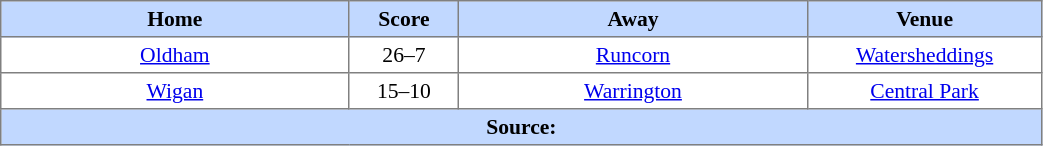<table border=1 style="border-collapse:collapse; font-size:90%; text-align:center;" cellpadding=3 cellspacing=0 width=55%>
<tr bgcolor=#C1D8FF>
<th width=19%>Home</th>
<th width=6%>Score</th>
<th width=19%>Away</th>
<th width=11%>Venue</th>
</tr>
<tr>
<td><a href='#'>Oldham</a></td>
<td>26–7</td>
<td><a href='#'>Runcorn</a></td>
<td><a href='#'>Watersheddings</a></td>
</tr>
<tr>
<td><a href='#'>Wigan</a></td>
<td>15–10</td>
<td><a href='#'>Warrington</a></td>
<td><a href='#'>Central Park</a></td>
</tr>
<tr style="background:#c1d8ff;">
<th colspan=4>Source:</th>
</tr>
</table>
